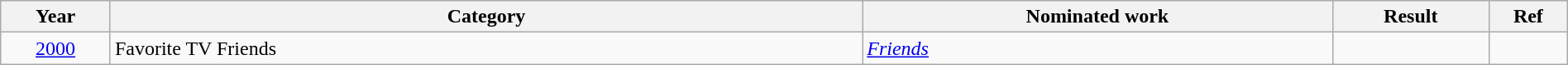<table class="wikitable" width="100%">
<tr>
<th width="7%">Year</th>
<th width="48%">Category</th>
<th width="30%">Nominated work</th>
<th width="10%">Result</th>
<th width="5%">Ref</th>
</tr>
<tr>
<td align="center"><a href='#'>2000</a></td>
<td>Favorite TV Friends</td>
<td><em><a href='#'>Friends</a></em></td>
<td></td>
<td align="center"></td>
</tr>
</table>
